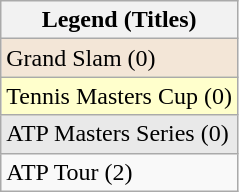<table class="wikitable">
<tr>
<th>Legend (Titles)</th>
</tr>
<tr bgcolor="#F3E6D7">
<td>Grand Slam (0)</td>
</tr>
<tr bgcolor="ffffcc">
<td>Tennis Masters Cup (0)</td>
</tr>
<tr bgcolor="#e9e9e9">
<td>ATP Masters Series (0)</td>
</tr>
<tr>
<td>ATP Tour (2)</td>
</tr>
</table>
